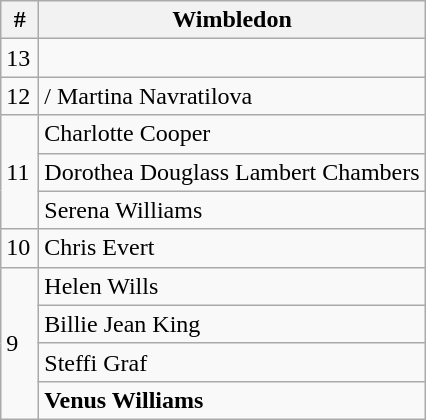<table class="wikitable">
<tr>
<th style="width:18px;">#</th>
<th>Wimbledon</th>
</tr>
<tr>
<td>13</td>
<td></td>
</tr>
<tr>
<td>12</td>
<td>/ Martina Navratilova</td>
</tr>
<tr>
<td rowspan="3">11</td>
<td> Charlotte Cooper</td>
</tr>
<tr>
<td> Dorothea Douglass Lambert Chambers</td>
</tr>
<tr>
<td> Serena Williams</td>
</tr>
<tr>
<td>10</td>
<td> Chris Evert</td>
</tr>
<tr>
<td rowspan="4">9</td>
<td> Helen Wills</td>
</tr>
<tr>
<td> Billie Jean King</td>
</tr>
<tr>
<td> Steffi Graf</td>
</tr>
<tr>
<td> <strong>Venus Williams</strong></td>
</tr>
</table>
